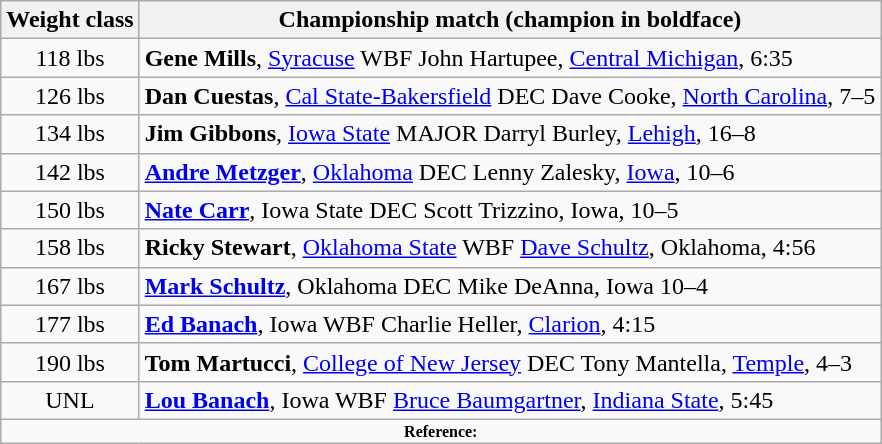<table class="wikitable" style="text-align:center">
<tr>
<th>Weight class</th>
<th>Championship match (champion in boldface)</th>
</tr>
<tr>
<td>118 lbs</td>
<td align=left><strong>Gene Mills</strong>, <a href='#'>Syracuse</a> WBF John Hartupee, <a href='#'>Central Michigan</a>, 6:35</td>
</tr>
<tr>
<td>126 lbs</td>
<td align=left><strong>Dan Cuestas</strong>, <a href='#'>Cal State-Bakersfield</a> DEC Dave Cooke, <a href='#'>North Carolina</a>, 7–5</td>
</tr>
<tr>
<td>134 lbs</td>
<td align=left><strong>Jim Gibbons</strong>, <a href='#'>Iowa State</a> MAJOR Darryl Burley, <a href='#'>Lehigh</a>, 16–8</td>
</tr>
<tr>
<td>142 lbs</td>
<td align=left><strong><a href='#'>Andre Metzger</a></strong>, <a href='#'>Oklahoma</a> DEC Lenny Zalesky, <a href='#'>Iowa</a>, 10–6</td>
</tr>
<tr>
<td>150 lbs</td>
<td align=left><strong><a href='#'>Nate Carr</a></strong>, Iowa State DEC Scott Trizzino, Iowa, 10–5</td>
</tr>
<tr>
<td>158 lbs</td>
<td align=left><strong>Ricky Stewart</strong>, <a href='#'>Oklahoma State</a> WBF <a href='#'>Dave Schultz</a>, Oklahoma, 4:56</td>
</tr>
<tr>
<td>167 lbs</td>
<td align=left><strong><a href='#'>Mark Schultz</a></strong>, Oklahoma DEC Mike DeAnna, Iowa 10–4</td>
</tr>
<tr>
<td>177 lbs</td>
<td align=left><strong><a href='#'>Ed Banach</a></strong>, Iowa WBF Charlie Heller, <a href='#'>Clarion</a>, 4:15</td>
</tr>
<tr>
<td>190 lbs</td>
<td align=left><strong>Tom Martucci</strong>, <a href='#'>College of New Jersey</a> DEC Tony Mantella, <a href='#'>Temple</a>, 4–3</td>
</tr>
<tr>
<td>UNL</td>
<td align=left><strong><a href='#'>Lou Banach</a></strong>, Iowa WBF <a href='#'>Bruce Baumgartner</a>, <a href='#'>Indiana State</a>, 5:45</td>
</tr>
<tr>
<td colspan="2"  style="font-size:8pt; text-align:center;"><strong>Reference:</strong></td>
</tr>
</table>
